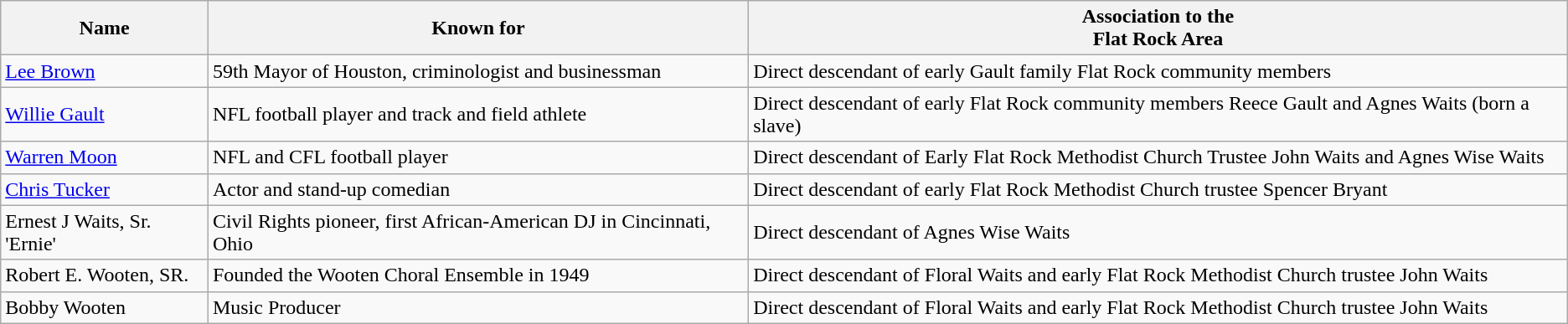<table class="wikitable">
<tr>
<th>Name</th>
<th>Known for</th>
<th>Association to the<br>Flat Rock Area</th>
</tr>
<tr>
<td><a href='#'>Lee Brown</a></td>
<td>59th Mayor of Houston, criminologist and businessman</td>
<td>Direct descendant of early Gault family Flat Rock community members</td>
</tr>
<tr>
<td><a href='#'>Willie Gault</a></td>
<td>NFL football player and track and field athlete</td>
<td>Direct descendant of early Flat Rock community members Reece Gault and Agnes Waits (born a slave)</td>
</tr>
<tr>
<td><a href='#'>Warren Moon</a></td>
<td>NFL and CFL football player</td>
<td>Direct descendant of Early Flat Rock Methodist Church Trustee John Waits and Agnes Wise Waits</td>
</tr>
<tr>
<td><a href='#'>Chris Tucker</a></td>
<td>Actor and stand-up comedian</td>
<td>Direct descendant of early Flat Rock Methodist Church trustee Spencer Bryant</td>
</tr>
<tr>
<td>Ernest J Waits, Sr. 'Ernie'</td>
<td>Civil Rights pioneer, first African-American DJ in Cincinnati, Ohio</td>
<td>Direct descendant of Agnes Wise Waits</td>
</tr>
<tr>
<td>Robert E. Wooten, SR.</td>
<td>Founded the Wooten Choral Ensemble in 1949</td>
<td>Direct descendant of Floral Waits and early Flat Rock Methodist Church trustee John Waits</td>
</tr>
<tr>
<td>Bobby Wooten</td>
<td>Music Producer</td>
<td>Direct descendant of Floral Waits and early Flat Rock Methodist Church trustee John Waits</td>
</tr>
</table>
